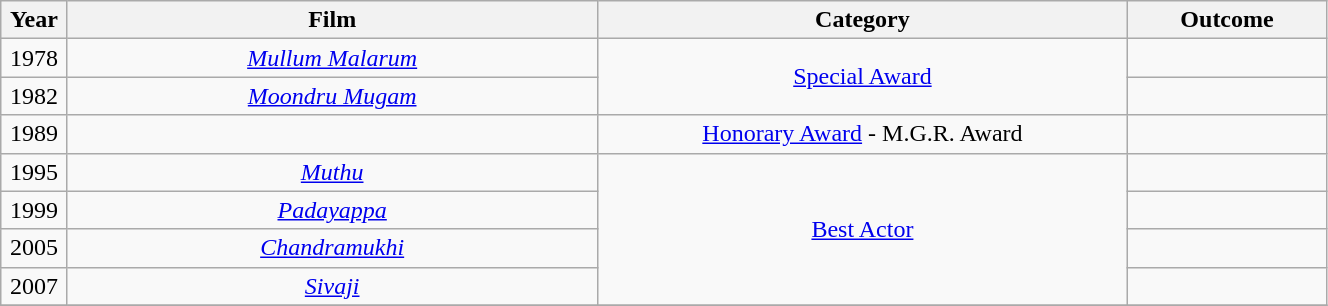<table class="wikitable sortable" style="width:70%;">
<tr>
<th width=5%>Year</th>
<th style="width:40%;">Film</th>
<th style="width:40%;">Category</th>
<th style="width:15%;">Outcome</th>
</tr>
<tr>
<td style="text-align:center;">1978</td>
<td style="text-align:center;"><em><a href='#'>Mullum Malarum</a></em></td>
<td rowspan="2" style="text-align:center;"><a href='#'>Special Award</a></td>
<td></td>
</tr>
<tr>
<td style="text-align:center;">1982</td>
<td style="text-align:center;"><em><a href='#'>Moondru Mugam</a></em></td>
<td></td>
</tr>
<tr>
<td style="text-align:center;">1989</td>
<td style="text-align:center;"></td>
<td style="text-align:center;"><a href='#'>Honorary Award</a> - M.G.R. Award</td>
<td></td>
</tr>
<tr>
<td style="text-align:center;">1995</td>
<td style="text-align:center;"><em><a href='#'>Muthu</a></em></td>
<td rowspan="4" style="text-align:center;"><a href='#'>Best Actor</a></td>
<td></td>
</tr>
<tr>
<td style="text-align:center;">1999</td>
<td style="text-align:center;"><em><a href='#'>Padayappa</a></em></td>
<td></td>
</tr>
<tr>
<td style="text-align:center;">2005</td>
<td style="text-align:center;"><em><a href='#'>Chandramukhi</a></em></td>
<td></td>
</tr>
<tr>
<td style="text-align:center;">2007</td>
<td style="text-align:center;"><em><a href='#'>Sivaji</a></em></td>
<td></td>
</tr>
<tr>
</tr>
</table>
